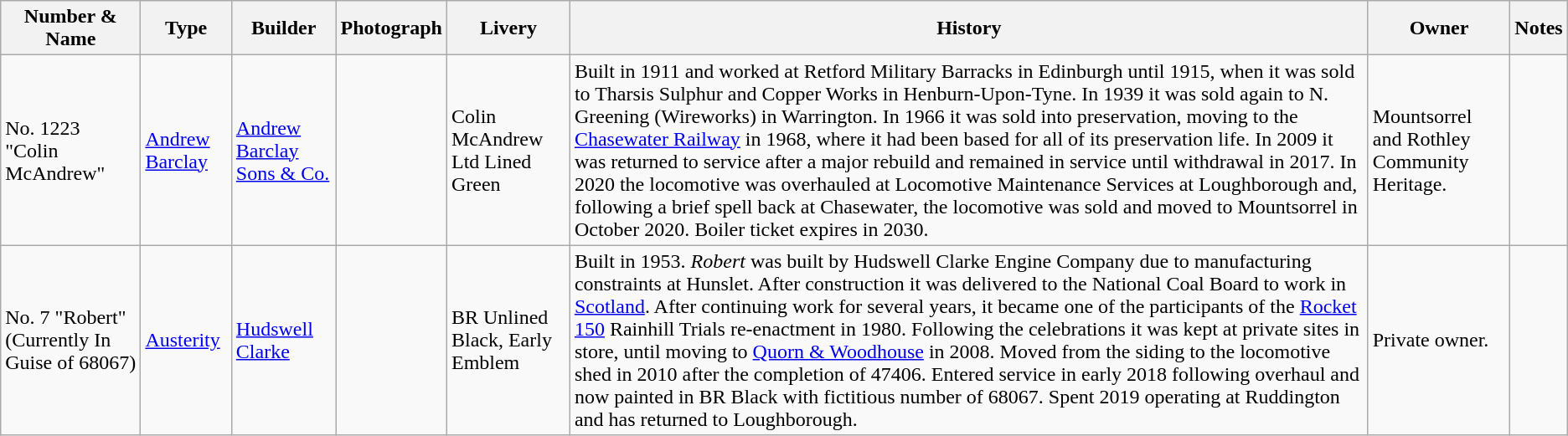<table class="wikitable">
<tr>
<th>Number & Name</th>
<th>Type</th>
<th>Builder</th>
<th>Photograph</th>
<th>Livery</th>
<th>History</th>
<th>Owner</th>
<th>Notes</th>
</tr>
<tr>
<td>No. 1223 "Colin McAndrew"</td>
<td><a href='#'>Andrew Barclay</a> </td>
<td><a href='#'>Andrew Barclay Sons & Co.</a></td>
<td></td>
<td>Colin McAndrew Ltd Lined Green</td>
<td>Built in 1911 and worked at Retford Military Barracks in Edinburgh until 1915, when it was sold to Tharsis Sulphur and Copper Works in Henburn-Upon-Tyne. In 1939 it was sold again to N. Greening (Wireworks) in Warrington. In 1966 it was sold into preservation, moving to the <a href='#'>Chasewater Railway</a> in 1968, where it had been based for all of its preservation life. In 2009 it was returned to service after a major rebuild and remained in service until withdrawal in 2017. In 2020 the locomotive was overhauled at Locomotive Maintenance Services at Loughborough and, following a brief spell back at Chasewater, the locomotive was sold and moved to Mountsorrel in October 2020. Boiler ticket expires in 2030.</td>
<td>Mountsorrel and Rothley Community Heritage.</td>
<td></td>
</tr>
<tr>
<td>No. 7 "Robert"(Currently In Guise of 68067)</td>
<td><a href='#'>Austerity</a> </td>
<td><a href='#'>Hudswell Clarke</a></td>
<td></td>
<td>BR Unlined Black, Early Emblem</td>
<td>Built in 1953. <em>Robert</em> was built by Hudswell Clarke Engine Company due to manufacturing constraints at Hunslet. After construction it was delivered to the National Coal Board to work in <a href='#'>Scotland</a>. After continuing work for several years, it became one of the participants of the <a href='#'>Rocket 150</a> Rainhill Trials re-enactment in 1980. Following the celebrations it was kept at private sites in store, until moving to <a href='#'>Quorn & Woodhouse</a> in 2008. Moved from the siding to the locomotive shed in 2010 after the completion of 47406. Entered service in early 2018 following overhaul and now painted in BR Black with fictitious number of 68067. Spent 2019 operating at Ruddington and has returned to Loughborough.</td>
<td>Private owner.</td>
<td></td>
</tr>
</table>
